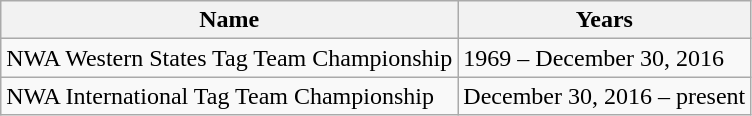<table class="wikitable">
<tr>
<th>Name</th>
<th>Years</th>
</tr>
<tr>
<td>NWA Western States Tag Team Championship</td>
<td>1969 – December 30, 2016</td>
</tr>
<tr>
<td>NWA International Tag Team Championship</td>
<td>December 30, 2016 – present</td>
</tr>
</table>
